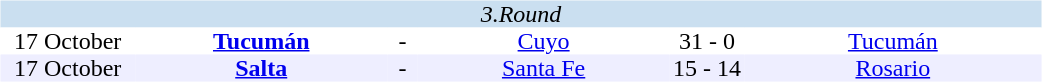<table width=700>
<tr>
<td width=700 valign="top"><br><table border=0 cellspacing=0 cellpadding=0 style="font-size: 100%; border-collapse: collapse;" width=100%>
<tr bgcolor="#CADFF0">
<td style="font-size:100%"; align="center" colspan="6"><em>3.Round</em></td>
</tr>
<tr align=center bgcolor=#FFFFFF>
<td width=90>17 October</td>
<td width=170><strong><a href='#'>Tucumán</a></strong></td>
<td width=20>-</td>
<td width=170><a href='#'>Cuyo</a></td>
<td width=50>31 - 0</td>
<td width=200><a href='#'>Tucumán</a></td>
</tr>
<tr align=center bgcolor=#EEEEFF>
<td width=90>17 October</td>
<td width=170><strong><a href='#'>Salta</a></strong></td>
<td width=20>-</td>
<td width=170><a href='#'>Santa Fe</a></td>
<td width=50>15 - 14</td>
<td width=200><a href='#'>Rosario</a></td>
</tr>
</table>
</td>
</tr>
</table>
